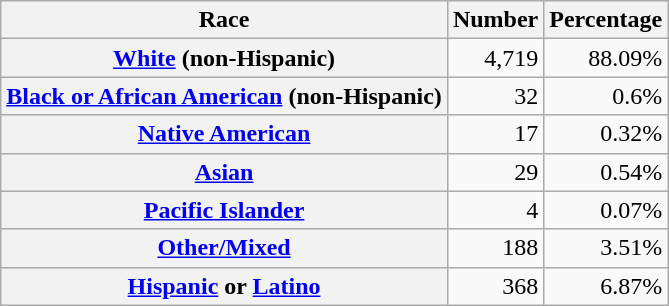<table class="wikitable" style="text-align:right">
<tr>
<th scope="col">Race</th>
<th scope="col">Number</th>
<th scope="col">Percentage</th>
</tr>
<tr>
<th scope="row"><a href='#'>White</a> (non-Hispanic)</th>
<td>4,719</td>
<td>88.09%</td>
</tr>
<tr>
<th scope="row"><a href='#'>Black or African American</a> (non-Hispanic)</th>
<td>32</td>
<td>0.6%</td>
</tr>
<tr>
<th scope="row"><a href='#'>Native American</a></th>
<td>17</td>
<td>0.32%</td>
</tr>
<tr>
<th scope="row"><a href='#'>Asian</a></th>
<td>29</td>
<td>0.54%</td>
</tr>
<tr>
<th scope="row"><a href='#'>Pacific Islander</a></th>
<td>4</td>
<td>0.07%</td>
</tr>
<tr>
<th scope="row"><a href='#'>Other/Mixed</a></th>
<td>188</td>
<td>3.51%</td>
</tr>
<tr>
<th scope="row"><a href='#'>Hispanic</a> or <a href='#'>Latino</a></th>
<td>368</td>
<td>6.87%</td>
</tr>
</table>
